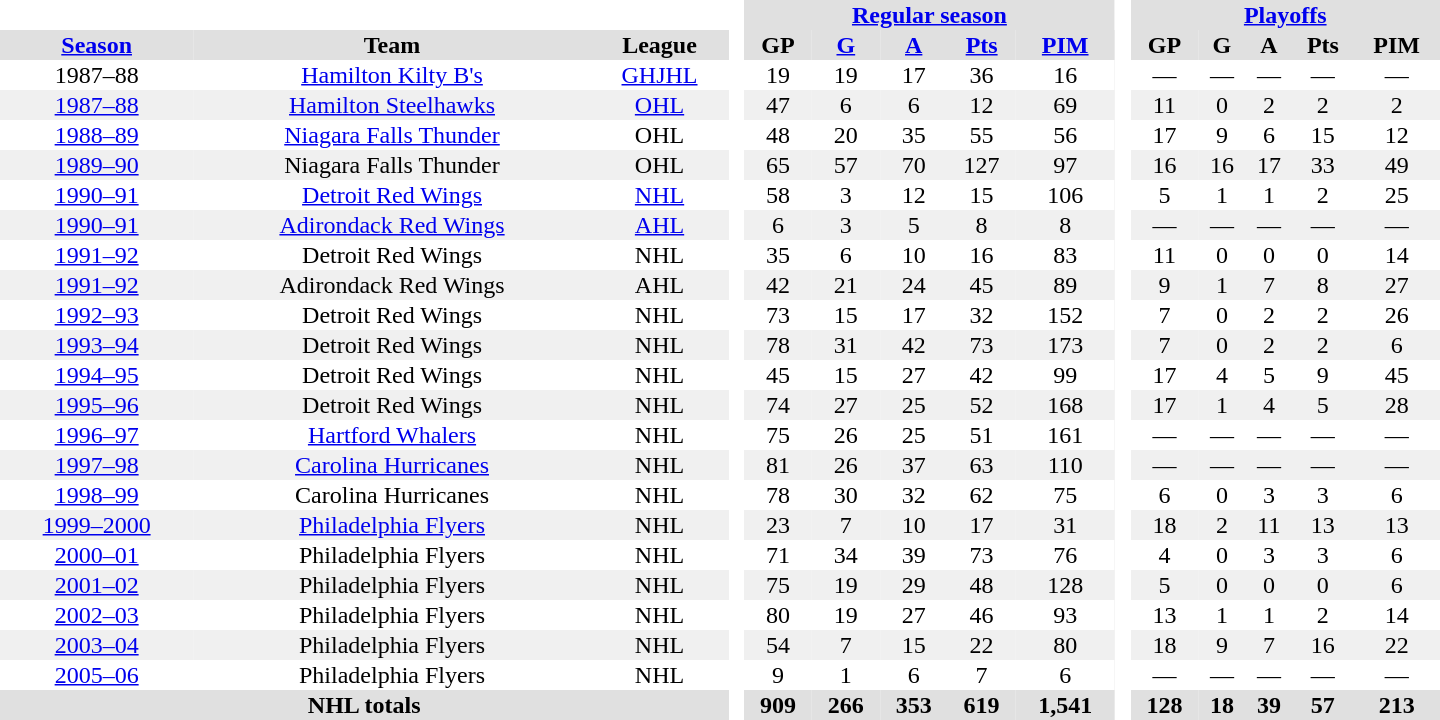<table border="0" cellpadding="1" cellspacing="0" style="text-align:center; width:60em">
<tr bgcolor="#e0e0e0">
<th colspan="3" bgcolor="#ffffff"> </th>
<th rowspan="99" bgcolor="#ffffff"> </th>
<th colspan="5"><a href='#'>Regular season</a></th>
<th rowspan="99" bgcolor="#ffffff"> </th>
<th colspan="5"><a href='#'>Playoffs</a></th>
</tr>
<tr bgcolor="#e0e0e0">
<th><a href='#'>Season</a></th>
<th>Team</th>
<th>League</th>
<th>GP</th>
<th><a href='#'>G</a></th>
<th><a href='#'>A</a></th>
<th><a href='#'>Pts</a></th>
<th><a href='#'>PIM</a></th>
<th>GP</th>
<th>G</th>
<th>A</th>
<th>Pts</th>
<th>PIM</th>
</tr>
<tr>
<td>1987–88</td>
<td><a href='#'>Hamilton Kilty B's</a></td>
<td><a href='#'>GHJHL</a></td>
<td>19</td>
<td>19</td>
<td>17</td>
<td>36</td>
<td>16</td>
<td>—</td>
<td>—</td>
<td>—</td>
<td>—</td>
<td>—</td>
</tr>
<tr style="background:#f0f0f0;">
<td><a href='#'>1987–88</a></td>
<td><a href='#'>Hamilton Steelhawks</a></td>
<td><a href='#'>OHL</a></td>
<td>47</td>
<td>6</td>
<td>6</td>
<td>12</td>
<td>69</td>
<td>11</td>
<td>0</td>
<td>2</td>
<td>2</td>
<td>2</td>
</tr>
<tr>
<td><a href='#'>1988–89</a></td>
<td><a href='#'>Niagara Falls Thunder</a></td>
<td>OHL</td>
<td>48</td>
<td>20</td>
<td>35</td>
<td>55</td>
<td>56</td>
<td>17</td>
<td>9</td>
<td>6</td>
<td>15</td>
<td>12</td>
</tr>
<tr style="background:#f0f0f0;">
<td><a href='#'>1989–90</a></td>
<td>Niagara Falls Thunder</td>
<td>OHL</td>
<td>65</td>
<td>57</td>
<td>70</td>
<td>127</td>
<td>97</td>
<td>16</td>
<td>16</td>
<td>17</td>
<td>33</td>
<td>49</td>
</tr>
<tr>
<td><a href='#'>1990–91</a></td>
<td><a href='#'>Detroit Red Wings</a></td>
<td><a href='#'>NHL</a></td>
<td>58</td>
<td>3</td>
<td>12</td>
<td>15</td>
<td>106</td>
<td>5</td>
<td>1</td>
<td>1</td>
<td>2</td>
<td>25</td>
</tr>
<tr style="background:#f0f0f0;">
<td><a href='#'>1990–91</a></td>
<td><a href='#'>Adirondack Red Wings</a></td>
<td><a href='#'>AHL</a></td>
<td>6</td>
<td>3</td>
<td>5</td>
<td>8</td>
<td>8</td>
<td>—</td>
<td>—</td>
<td>—</td>
<td>—</td>
<td>—</td>
</tr>
<tr>
<td><a href='#'>1991–92</a></td>
<td>Detroit Red Wings</td>
<td>NHL</td>
<td>35</td>
<td>6</td>
<td>10</td>
<td>16</td>
<td>83</td>
<td>11</td>
<td>0</td>
<td>0</td>
<td>0</td>
<td>14</td>
</tr>
<tr style="background:#f0f0f0;">
<td><a href='#'>1991–92</a></td>
<td>Adirondack Red Wings</td>
<td>AHL</td>
<td>42</td>
<td>21</td>
<td>24</td>
<td>45</td>
<td>89</td>
<td>9</td>
<td>1</td>
<td>7</td>
<td>8</td>
<td>27</td>
</tr>
<tr>
<td><a href='#'>1992–93</a></td>
<td>Detroit Red Wings</td>
<td>NHL</td>
<td>73</td>
<td>15</td>
<td>17</td>
<td>32</td>
<td>152</td>
<td>7</td>
<td>0</td>
<td>2</td>
<td>2</td>
<td>26</td>
</tr>
<tr style="background:#f0f0f0;">
<td><a href='#'>1993–94</a></td>
<td>Detroit Red Wings</td>
<td>NHL</td>
<td>78</td>
<td>31</td>
<td>42</td>
<td>73</td>
<td>173</td>
<td>7</td>
<td>0</td>
<td>2</td>
<td>2</td>
<td>6</td>
</tr>
<tr>
<td><a href='#'>1994–95</a></td>
<td>Detroit Red Wings</td>
<td>NHL</td>
<td>45</td>
<td>15</td>
<td>27</td>
<td>42</td>
<td>99</td>
<td>17</td>
<td>4</td>
<td>5</td>
<td>9</td>
<td>45</td>
</tr>
<tr style="background:#f0f0f0;">
<td><a href='#'>1995–96</a></td>
<td>Detroit Red Wings</td>
<td>NHL</td>
<td>74</td>
<td>27</td>
<td>25</td>
<td>52</td>
<td>168</td>
<td>17</td>
<td>1</td>
<td>4</td>
<td>5</td>
<td>28</td>
</tr>
<tr>
<td><a href='#'>1996–97</a></td>
<td><a href='#'>Hartford Whalers</a></td>
<td>NHL</td>
<td>75</td>
<td>26</td>
<td>25</td>
<td>51</td>
<td>161</td>
<td>—</td>
<td>—</td>
<td>—</td>
<td>—</td>
<td>—</td>
</tr>
<tr style="background:#f0f0f0;">
<td><a href='#'>1997–98</a></td>
<td><a href='#'>Carolina Hurricanes</a></td>
<td>NHL</td>
<td>81</td>
<td>26</td>
<td>37</td>
<td>63</td>
<td>110</td>
<td>—</td>
<td>—</td>
<td>—</td>
<td>—</td>
<td>—</td>
</tr>
<tr>
<td><a href='#'>1998–99</a></td>
<td>Carolina Hurricanes</td>
<td>NHL</td>
<td>78</td>
<td>30</td>
<td>32</td>
<td>62</td>
<td>75</td>
<td>6</td>
<td>0</td>
<td>3</td>
<td>3</td>
<td>6</td>
</tr>
<tr style="background:#f0f0f0;">
<td><a href='#'>1999–2000</a></td>
<td><a href='#'>Philadelphia Flyers</a></td>
<td>NHL</td>
<td>23</td>
<td>7</td>
<td>10</td>
<td>17</td>
<td>31</td>
<td>18</td>
<td>2</td>
<td>11</td>
<td>13</td>
<td>13</td>
</tr>
<tr>
<td><a href='#'>2000–01</a></td>
<td>Philadelphia Flyers</td>
<td>NHL</td>
<td>71</td>
<td>34</td>
<td>39</td>
<td>73</td>
<td>76</td>
<td>4</td>
<td>0</td>
<td>3</td>
<td>3</td>
<td>6</td>
</tr>
<tr style="background:#f0f0f0;">
<td><a href='#'>2001–02</a></td>
<td>Philadelphia Flyers</td>
<td>NHL</td>
<td>75</td>
<td>19</td>
<td>29</td>
<td>48</td>
<td>128</td>
<td>5</td>
<td>0</td>
<td>0</td>
<td>0</td>
<td>6</td>
</tr>
<tr>
<td><a href='#'>2002–03</a></td>
<td>Philadelphia Flyers</td>
<td>NHL</td>
<td>80</td>
<td>19</td>
<td>27</td>
<td>46</td>
<td>93</td>
<td>13</td>
<td>1</td>
<td>1</td>
<td>2</td>
<td>14</td>
</tr>
<tr style="background:#f0f0f0;">
<td><a href='#'>2003–04</a></td>
<td>Philadelphia Flyers</td>
<td>NHL</td>
<td>54</td>
<td>7</td>
<td>15</td>
<td>22</td>
<td>80</td>
<td>18</td>
<td>9</td>
<td>7</td>
<td>16</td>
<td>22</td>
</tr>
<tr>
<td><a href='#'>2005–06</a></td>
<td>Philadelphia Flyers</td>
<td>NHL</td>
<td>9</td>
<td>1</td>
<td>6</td>
<td>7</td>
<td>6</td>
<td>—</td>
<td>—</td>
<td>—</td>
<td>—</td>
<td>—</td>
</tr>
<tr style="background:#e0e0e0;">
<th colspan="3">NHL totals</th>
<th>909</th>
<th>266</th>
<th>353</th>
<th>619</th>
<th>1,541</th>
<th>128</th>
<th>18</th>
<th>39</th>
<th>57</th>
<th>213</th>
</tr>
</table>
